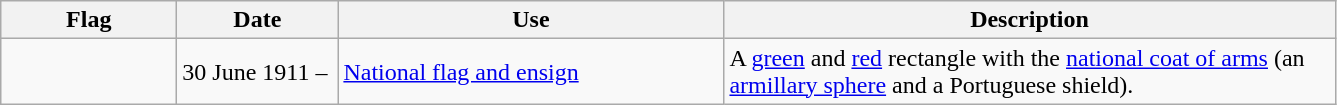<table class="wikitable">
<tr>
<th width="110">Flag</th>
<th width="100">Date</th>
<th width="250">Use</th>
<th width="400">Description</th>
</tr>
<tr>
<td></td>
<td>30 June 1911 –</td>
<td><a href='#'>National flag and ensign</a></td>
<td>A <a href='#'>green</a> and <a href='#'>red</a> rectangle with the <a href='#'>national coat of arms</a> (an <a href='#'>armillary sphere</a> and a Portuguese shield).</td>
</tr>
</table>
